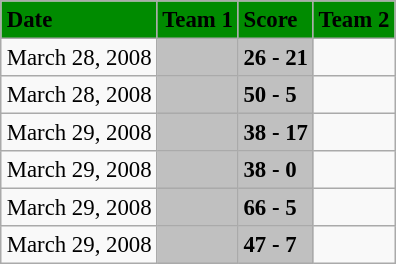<table class="wikitable" style="margin:0.5em auto; font-size:95%">
<tr bgcolor="#008B00">
<td><strong>Date</strong></td>
<td><strong>Team 1</strong></td>
<td><strong>Score</strong></td>
<td><strong>Team 2</strong></td>
</tr>
<tr>
<td>March 28, 2008</td>
<td bgcolor="silver"><strong></strong></td>
<td bgcolor="silver"><strong>26 - 21</strong></td>
<td></td>
</tr>
<tr>
<td>March 28, 2008</td>
<td bgcolor="silver"><strong></strong></td>
<td bgcolor="silver"><strong>50 - 5</strong></td>
<td></td>
</tr>
<tr>
<td>March 29, 2008</td>
<td bgcolor="silver"><strong></strong></td>
<td bgcolor="silver"><strong>38 - 17</strong></td>
<td></td>
</tr>
<tr>
<td>March 29, 2008</td>
<td bgcolor="silver"><strong></strong></td>
<td bgcolor="silver"><strong>38 - 0</strong></td>
<td></td>
</tr>
<tr>
<td>March 29, 2008</td>
<td bgcolor="silver"><strong></strong></td>
<td bgcolor="silver"><strong>66 - 5</strong></td>
<td></td>
</tr>
<tr>
<td>March 29, 2008</td>
<td bgcolor="silver"><strong></strong></td>
<td bgcolor="silver"><strong>47 - 7</strong></td>
<td></td>
</tr>
</table>
